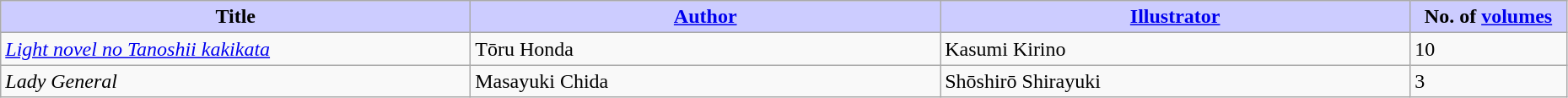<table class="wikitable" style="width: 98%;">
<tr>
<th width=30% style="background:#ccf;">Title</th>
<th width=30% style="background:#ccf;"><a href='#'>Author</a></th>
<th width=30% style="background:#ccf;"><a href='#'>Illustrator</a></th>
<th width=10% style="background:#ccf;">No. of <a href='#'>volumes</a></th>
</tr>
<tr>
<td><em><a href='#'>Light novel no Tanoshii kakikata</a></em></td>
<td>Tōru Honda</td>
<td>Kasumi Kirino</td>
<td>10</td>
</tr>
<tr>
<td><em>Lady General</em></td>
<td>Masayuki Chida</td>
<td>Shōshirō Shirayuki</td>
<td>3</td>
</tr>
</table>
